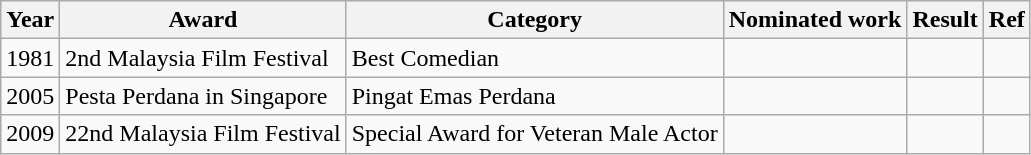<table class="wikitable">
<tr>
<th>Year</th>
<th>Award</th>
<th>Category</th>
<th>Nominated work</th>
<th>Result</th>
<th>Ref</th>
</tr>
<tr>
<td>1981</td>
<td>2nd Malaysia Film Festival</td>
<td>Best Comedian</td>
<td></td>
<td></td>
<td></td>
</tr>
<tr>
<td>2005</td>
<td>Pesta Perdana in Singapore</td>
<td>Pingat Emas Perdana</td>
<td></td>
<td></td>
<td></td>
</tr>
<tr>
<td>2009</td>
<td>22nd Malaysia Film Festival</td>
<td>Special Award for Veteran Male Actor</td>
<td></td>
<td></td>
<td></td>
</tr>
</table>
